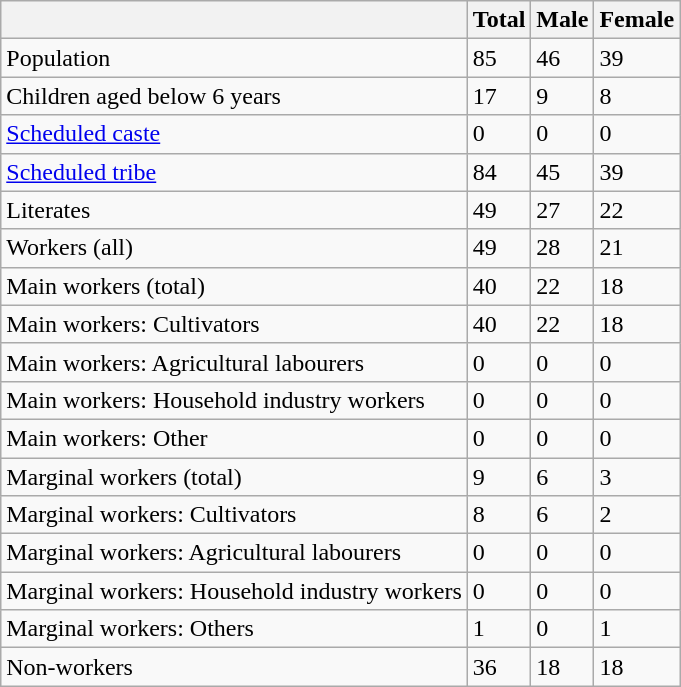<table class="wikitable sortable">
<tr>
<th></th>
<th>Total</th>
<th>Male</th>
<th>Female</th>
</tr>
<tr>
<td>Population</td>
<td>85</td>
<td>46</td>
<td>39</td>
</tr>
<tr>
<td>Children aged below 6 years</td>
<td>17</td>
<td>9</td>
<td>8</td>
</tr>
<tr>
<td><a href='#'>Scheduled caste</a></td>
<td>0</td>
<td>0</td>
<td>0</td>
</tr>
<tr>
<td><a href='#'>Scheduled tribe</a></td>
<td>84</td>
<td>45</td>
<td>39</td>
</tr>
<tr>
<td>Literates</td>
<td>49</td>
<td>27</td>
<td>22</td>
</tr>
<tr>
<td>Workers (all)</td>
<td>49</td>
<td>28</td>
<td>21</td>
</tr>
<tr>
<td>Main workers (total)</td>
<td>40</td>
<td>22</td>
<td>18</td>
</tr>
<tr>
<td>Main workers: Cultivators</td>
<td>40</td>
<td>22</td>
<td>18</td>
</tr>
<tr>
<td>Main workers: Agricultural labourers</td>
<td>0</td>
<td>0</td>
<td>0</td>
</tr>
<tr>
<td>Main workers: Household industry workers</td>
<td>0</td>
<td>0</td>
<td>0</td>
</tr>
<tr>
<td>Main workers: Other</td>
<td>0</td>
<td>0</td>
<td>0</td>
</tr>
<tr>
<td>Marginal workers (total)</td>
<td>9</td>
<td>6</td>
<td>3</td>
</tr>
<tr>
<td>Marginal workers: Cultivators</td>
<td>8</td>
<td>6</td>
<td>2</td>
</tr>
<tr>
<td>Marginal workers: Agricultural labourers</td>
<td>0</td>
<td>0</td>
<td>0</td>
</tr>
<tr>
<td>Marginal workers: Household industry workers</td>
<td>0</td>
<td>0</td>
<td>0</td>
</tr>
<tr>
<td>Marginal workers: Others</td>
<td>1</td>
<td>0</td>
<td>1</td>
</tr>
<tr>
<td>Non-workers</td>
<td>36</td>
<td>18</td>
<td>18</td>
</tr>
</table>
